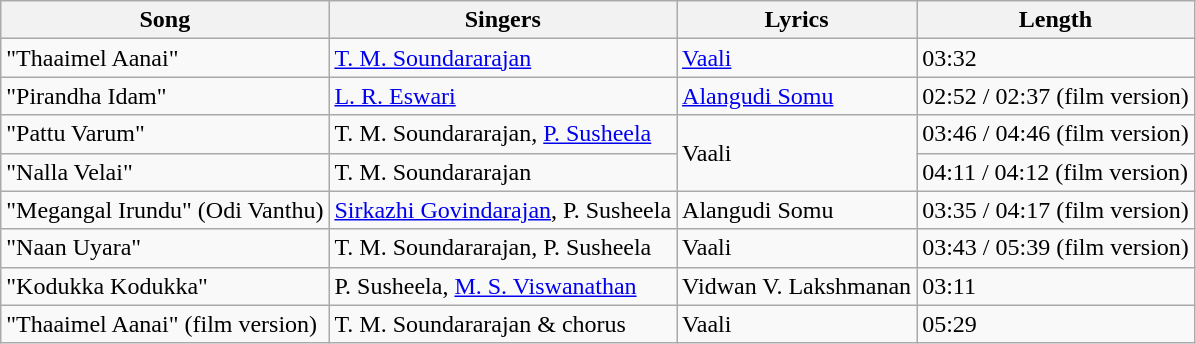<table class="wikitable" style="font-size:100%;">
<tr>
<th>Song</th>
<th>Singers</th>
<th>Lyrics</th>
<th>Length</th>
</tr>
<tr>
<td>"Thaaimel Aanai"</td>
<td><a href='#'>T. M. Soundararajan</a></td>
<td><a href='#'>Vaali</a></td>
<td>03:32</td>
</tr>
<tr>
<td>"Pirandha Idam"</td>
<td><a href='#'>L. R. Eswari</a></td>
<td><a href='#'>Alangudi Somu</a></td>
<td>02:52 / 02:37 (film version)</td>
</tr>
<tr>
<td>"Pattu Varum"</td>
<td>T. M. Soundararajan, <a href='#'>P. Susheela</a></td>
<td rowspan="2">Vaali</td>
<td>03:46 / 04:46 (film version)</td>
</tr>
<tr>
<td>"Nalla Velai"</td>
<td>T. M. Soundararajan</td>
<td>04:11 / 04:12 (film version)</td>
</tr>
<tr>
<td>"Megangal Irundu" (Odi Vanthu)</td>
<td><a href='#'>Sirkazhi Govindarajan</a>, P. Susheela</td>
<td>Alangudi Somu</td>
<td>03:35 / 04:17 (film version)</td>
</tr>
<tr>
<td>"Naan Uyara"</td>
<td>T. M. Soundararajan, P. Susheela</td>
<td>Vaali</td>
<td>03:43 / 05:39 (film version)</td>
</tr>
<tr>
<td>"Kodukka Kodukka"</td>
<td>P. Susheela, <a href='#'>M. S. Viswanathan</a></td>
<td>Vidwan V. Lakshmanan</td>
<td>03:11</td>
</tr>
<tr>
<td>"Thaaimel Aanai" (film version)</td>
<td>T. M. Soundararajan & chorus</td>
<td>Vaali</td>
<td>05:29</td>
</tr>
</table>
